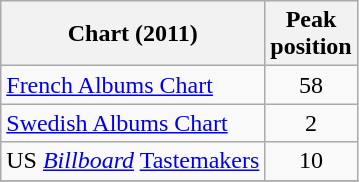<table class="wikitable sortable">
<tr>
<th>Chart (2011)</th>
<th>Peak<br>position</th>
</tr>
<tr>
<td><a href='#'>French Albums Chart</a></td>
<td style="text-align:center;">58</td>
</tr>
<tr>
<td><a href='#'>Swedish Albums Chart</a></td>
<td style="text-align:center;">2</td>
</tr>
<tr>
<td>US <a href='#'><em>Billboard</em></a> <a href='#'>Tastemakers</a></td>
<td style="text-align:center;">10</td>
</tr>
<tr>
</tr>
</table>
